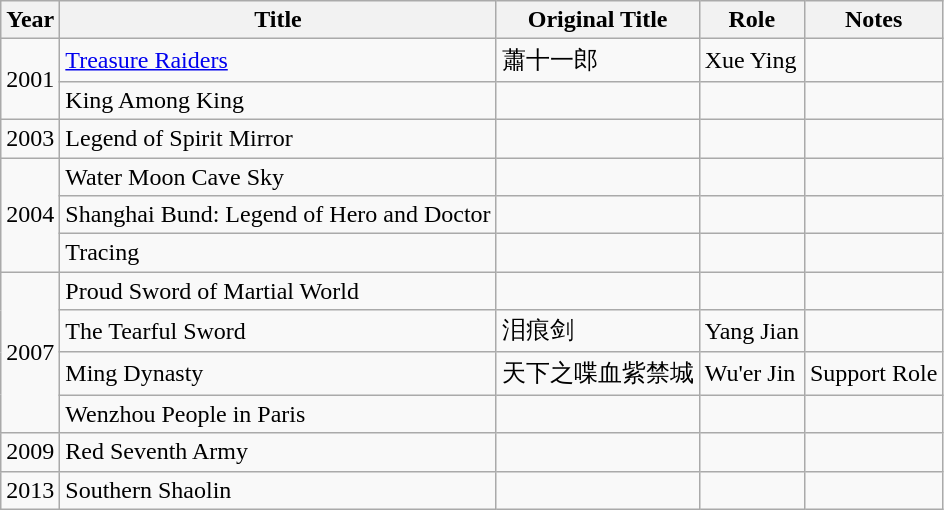<table class="wikitable sortable">
<tr>
<th>Year</th>
<th>Title</th>
<th>Original Title</th>
<th>Role</th>
<th>Notes</th>
</tr>
<tr>
<td rowspan="2">2001</td>
<td><a href='#'>Treasure Raiders</a></td>
<td>蕭十一郎</td>
<td>Xue Ying</td>
<td></td>
</tr>
<tr>
<td>King Among King</td>
<td></td>
<td></td>
<td></td>
</tr>
<tr>
<td>2003</td>
<td>Legend of Spirit Mirror</td>
<td></td>
<td></td>
<td></td>
</tr>
<tr>
<td rowspan="3">2004</td>
<td>Water Moon Cave Sky</td>
<td></td>
<td></td>
<td></td>
</tr>
<tr>
<td>Shanghai Bund: Legend of Hero and Doctor</td>
<td></td>
<td></td>
<td></td>
</tr>
<tr>
<td>Tracing</td>
<td></td>
<td></td>
<td></td>
</tr>
<tr>
<td rowspan="4">2007</td>
<td>Proud Sword of Martial World</td>
<td></td>
<td></td>
<td></td>
</tr>
<tr>
<td>The Tearful Sword</td>
<td>泪痕剑</td>
<td>Yang Jian</td>
<td></td>
</tr>
<tr>
<td>Ming Dynasty</td>
<td>天下之喋血紫禁城</td>
<td>Wu'er Jin</td>
<td>Support Role</td>
</tr>
<tr>
<td>Wenzhou People in Paris</td>
<td></td>
<td></td>
<td></td>
</tr>
<tr>
<td>2009</td>
<td>Red Seventh Army</td>
<td></td>
<td></td>
<td></td>
</tr>
<tr>
<td>2013</td>
<td>Southern Shaolin</td>
<td></td>
<td></td>
<td></td>
</tr>
</table>
